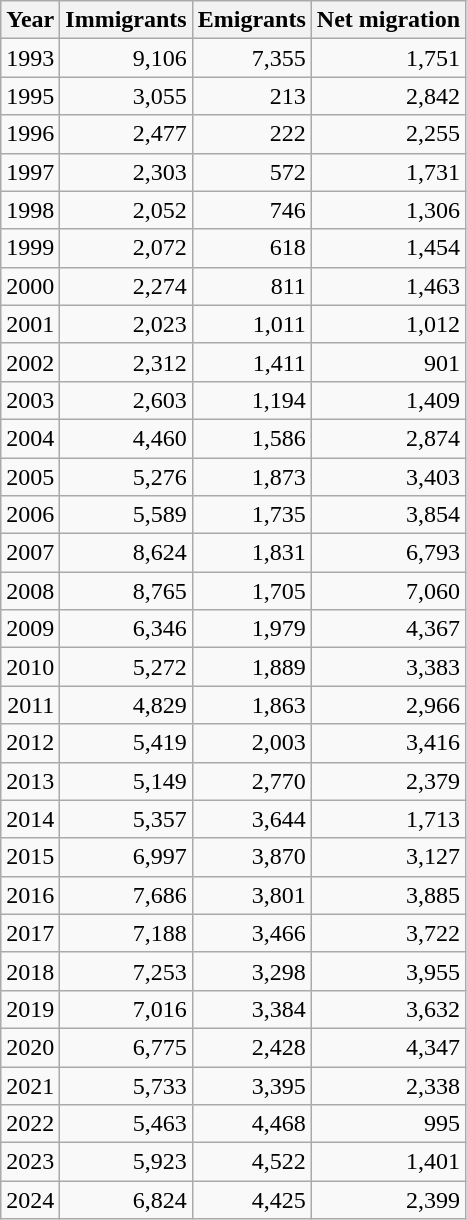<table class="wikitable sortable" style="text-align:right;">
<tr>
<th>Year</th>
<th>Immigrants</th>
<th>Emigrants</th>
<th>Net migration</th>
</tr>
<tr>
<td>1993</td>
<td>9,106</td>
<td>7,355</td>
<td>1,751</td>
</tr>
<tr>
<td>1995</td>
<td>3,055</td>
<td>213</td>
<td>2,842</td>
</tr>
<tr>
<td>1996</td>
<td>2,477</td>
<td>222</td>
<td>2,255</td>
</tr>
<tr>
<td>1997</td>
<td>2,303</td>
<td>572</td>
<td>1,731</td>
</tr>
<tr>
<td>1998</td>
<td>2,052</td>
<td>746</td>
<td>1,306</td>
</tr>
<tr>
<td>1999</td>
<td>2,072</td>
<td>618</td>
<td>1,454</td>
</tr>
<tr>
<td>2000</td>
<td>2,274</td>
<td>811</td>
<td>1,463</td>
</tr>
<tr>
<td>2001</td>
<td>2,023</td>
<td>1,011</td>
<td>1,012</td>
</tr>
<tr>
<td>2002</td>
<td>2,312</td>
<td>1,411</td>
<td>901</td>
</tr>
<tr>
<td>2003</td>
<td>2,603</td>
<td>1,194</td>
<td>1,409</td>
</tr>
<tr>
<td>2004</td>
<td>4,460</td>
<td>1,586</td>
<td>2,874</td>
</tr>
<tr>
<td>2005</td>
<td>5,276</td>
<td>1,873</td>
<td>3,403</td>
</tr>
<tr>
<td>2006</td>
<td>5,589</td>
<td>1,735</td>
<td>3,854</td>
</tr>
<tr>
<td>2007</td>
<td>8,624</td>
<td>1,831</td>
<td>6,793</td>
</tr>
<tr>
<td>2008</td>
<td>8,765</td>
<td>1,705</td>
<td>7,060</td>
</tr>
<tr>
<td>2009</td>
<td>6,346</td>
<td>1,979</td>
<td>4,367</td>
</tr>
<tr>
<td>2010</td>
<td>5,272</td>
<td>1,889</td>
<td>3,383</td>
</tr>
<tr>
<td>2011</td>
<td>4,829</td>
<td>1,863</td>
<td>2,966</td>
</tr>
<tr>
<td>2012</td>
<td>5,419</td>
<td>2,003</td>
<td>3,416</td>
</tr>
<tr>
<td>2013</td>
<td>5,149</td>
<td>2,770</td>
<td>2,379</td>
</tr>
<tr>
<td>2014</td>
<td>5,357</td>
<td>3,644</td>
<td>1,713</td>
</tr>
<tr>
<td>2015</td>
<td>6,997</td>
<td>3,870</td>
<td>3,127</td>
</tr>
<tr>
<td>2016</td>
<td>7,686</td>
<td>3,801</td>
<td>3,885</td>
</tr>
<tr>
<td>2017</td>
<td>7,188</td>
<td>3,466</td>
<td>3,722</td>
</tr>
<tr>
<td>2018</td>
<td>7,253</td>
<td>3,298</td>
<td>3,955</td>
</tr>
<tr>
<td>2019</td>
<td>7,016</td>
<td>3,384</td>
<td>3,632</td>
</tr>
<tr>
<td>2020</td>
<td>6,775</td>
<td>2,428</td>
<td>4,347</td>
</tr>
<tr>
<td>2021</td>
<td>5,733</td>
<td>3,395</td>
<td>2,338</td>
</tr>
<tr>
<td>2022</td>
<td>5,463</td>
<td>4,468</td>
<td>995</td>
</tr>
<tr>
<td>2023</td>
<td>5,923</td>
<td>4,522</td>
<td>1,401</td>
</tr>
<tr>
<td>2024</td>
<td>6,824</td>
<td>4,425</td>
<td>2,399</td>
</tr>
</table>
